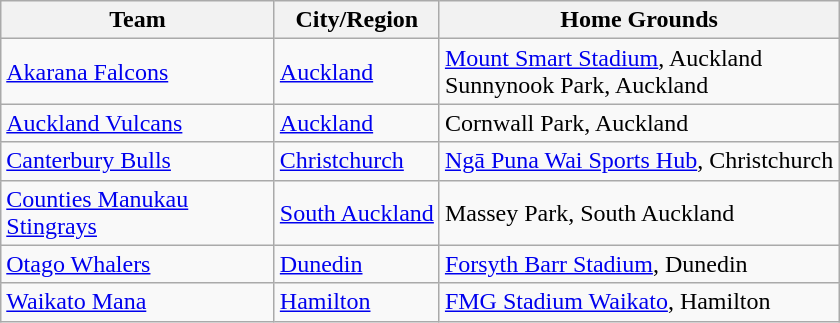<table class="wikitable sortable">
<tr>
<th width="175">Team</th>
<th>City/Region</th>
<th>Home Grounds</th>
</tr>
<tr>
<td> <a href='#'>Akarana Falcons</a></td>
<td><a href='#'>Auckland</a></td>
<td><a href='#'>Mount Smart Stadium</a>, Auckland<br>Sunnynook Park, Auckland</td>
</tr>
<tr>
<td> <a href='#'>Auckland Vulcans</a></td>
<td><a href='#'>Auckland</a></td>
<td>Cornwall Park, Auckland</td>
</tr>
<tr>
<td> <a href='#'>Canterbury Bulls</a></td>
<td><a href='#'>Christchurch</a></td>
<td><a href='#'>Ngā Puna Wai Sports Hub</a>, Christchurch</td>
</tr>
<tr>
<td> <a href='#'>Counties Manukau Stingrays</a></td>
<td><a href='#'>South Auckland</a></td>
<td>Massey Park, South Auckland</td>
</tr>
<tr>
<td> <a href='#'>Otago Whalers</a></td>
<td><a href='#'>Dunedin</a></td>
<td><a href='#'>Forsyth Barr Stadium</a>, Dunedin</td>
</tr>
<tr>
<td> <a href='#'>Waikato Mana</a></td>
<td><a href='#'>Hamilton</a></td>
<td><a href='#'>FMG Stadium Waikato</a>, Hamilton</td>
</tr>
</table>
